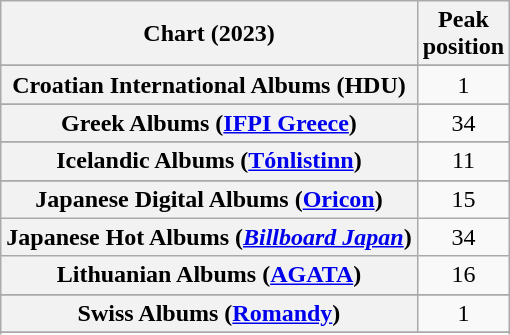<table class="wikitable sortable plainrowheaders" style="text-align:center">
<tr>
<th scope="col">Chart (2023)</th>
<th scope="col">Peak<br>position</th>
</tr>
<tr>
</tr>
<tr>
</tr>
<tr>
</tr>
<tr>
</tr>
<tr>
</tr>
<tr>
<th scope="row">Croatian International Albums (HDU)</th>
<td>1</td>
</tr>
<tr>
</tr>
<tr>
</tr>
<tr>
</tr>
<tr>
</tr>
<tr>
</tr>
<tr>
<th scope="row">Greek Albums (<a href='#'>IFPI Greece</a>)</th>
<td>34</td>
</tr>
<tr>
</tr>
<tr>
<th scope="row">Icelandic Albums (<a href='#'>Tónlistinn</a>)</th>
<td align="center">11</td>
</tr>
<tr>
</tr>
<tr>
</tr>
<tr>
</tr>
<tr>
<th scope="row">Japanese Digital Albums (<a href='#'>Oricon</a>)</th>
<td>15</td>
</tr>
<tr>
<th scope="row">Japanese Hot Albums (<em><a href='#'>Billboard Japan</a></em>)</th>
<td>34</td>
</tr>
<tr>
<th scope="row">Lithuanian Albums (<a href='#'>AGATA</a>)</th>
<td>16</td>
</tr>
<tr>
</tr>
<tr>
</tr>
<tr>
</tr>
<tr>
</tr>
<tr>
</tr>
<tr>
</tr>
<tr>
</tr>
<tr>
<th scope="row">Swiss Albums (<a href='#'>Romandy</a>)</th>
<td style="text-align:center;">1</td>
</tr>
<tr>
</tr>
<tr>
</tr>
<tr>
</tr>
<tr>
</tr>
<tr>
</tr>
</table>
